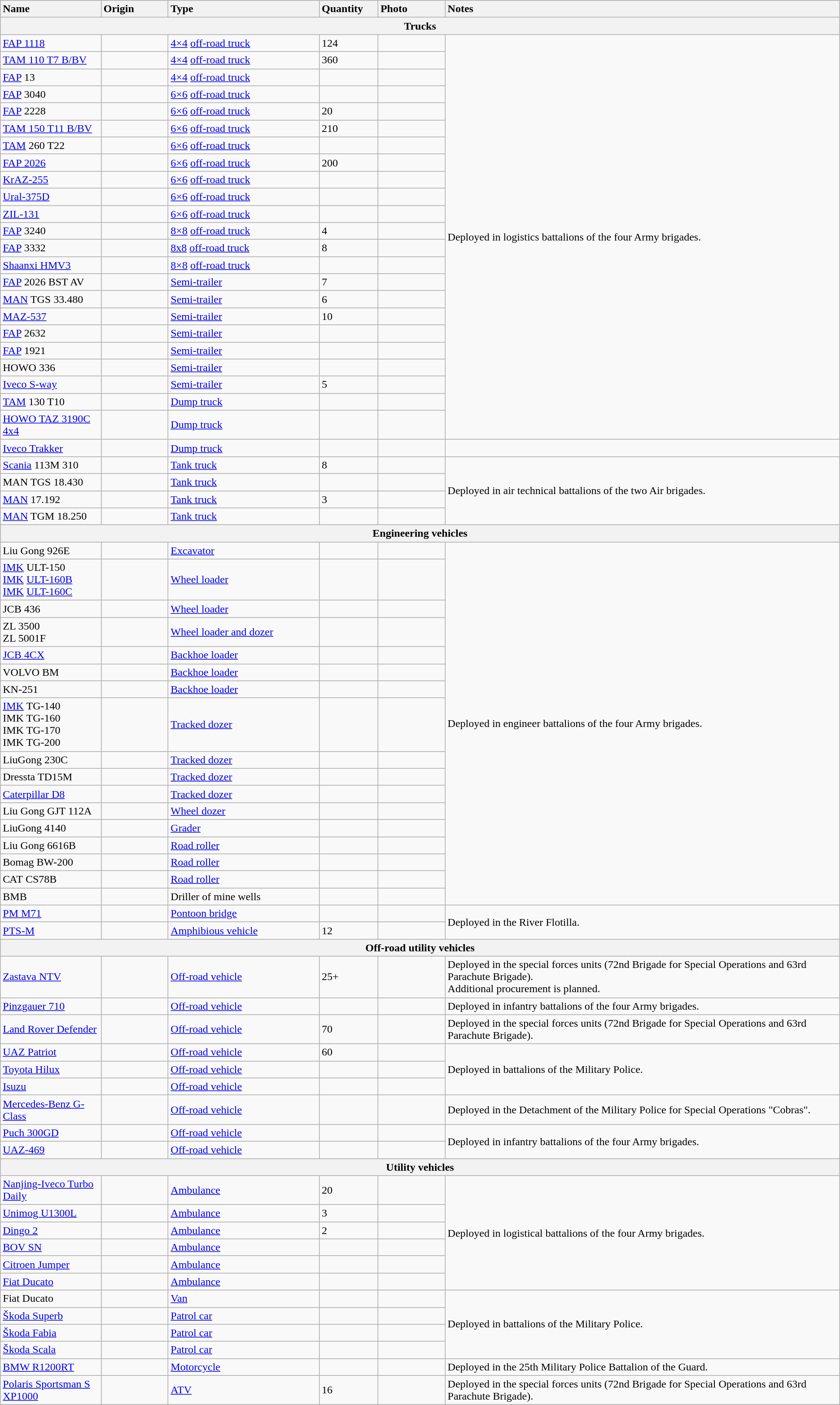<table class="wikitable">
<tr>
<th style="text-align: left; width:12%;">Name</th>
<th style="text-align: left; width:8%;">Origin</th>
<th style="text-align: left; width:18%;">Type</th>
<th style="text-align: left; width:7%;">Quantity</th>
<th style="text-align: left;width:8%;">Photo</th>
<th style="text-align: left;width:47%;">Notes</th>
</tr>
<tr>
<th style="align: center;" colspan="7">Trucks</th>
</tr>
<tr>
<td><a href='#'>FAP 1118</a></td>
<td></td>
<td><a href='#'>4×4</a> <a href='#'>off-road truck</a></td>
<td>124</td>
<td></td>
<td rowspan="23">Deployed in logistics battalions of the four Army brigades.</td>
</tr>
<tr>
<td><a href='#'>TAM 110 T7 B/BV</a></td>
<td></td>
<td><a href='#'>4×4</a> <a href='#'>off-road truck</a></td>
<td>360</td>
<td></td>
</tr>
<tr>
<td><a href='#'>FAP</a> 13</td>
<td></td>
<td><a href='#'>4×4</a> <a href='#'>off-road truck</a></td>
<td></td>
<td></td>
</tr>
<tr>
<td><a href='#'>FAP</a> 3040</td>
<td></td>
<td><a href='#'>6×6</a> <a href='#'>off-road truck</a></td>
<td></td>
<td></td>
</tr>
<tr>
<td><a href='#'>FAP</a> 2228</td>
<td></td>
<td><a href='#'>6×6</a> <a href='#'>off-road truck</a></td>
<td>20</td>
<td></td>
</tr>
<tr>
<td><a href='#'>TAM 150 T11 B/BV</a></td>
<td></td>
<td><a href='#'>6×6</a> <a href='#'>off-road truck</a></td>
<td>210</td>
<td></td>
</tr>
<tr>
<td><a href='#'>TAM</a> 260 T22</td>
<td></td>
<td><a href='#'>6×6</a> <a href='#'>off-road truck</a></td>
<td></td>
<td></td>
</tr>
<tr>
<td><a href='#'>FAP 2026</a></td>
<td></td>
<td><a href='#'>6×6</a> <a href='#'>off-road truck</a></td>
<td>200</td>
<td></td>
</tr>
<tr>
<td><a href='#'>KrAZ-255</a></td>
<td></td>
<td><a href='#'>6×6</a> <a href='#'>off-road truck</a></td>
<td></td>
<td></td>
</tr>
<tr>
<td><a href='#'>Ural-375D</a></td>
<td></td>
<td><a href='#'>6×6</a> <a href='#'>off-road truck</a></td>
<td></td>
<td></td>
</tr>
<tr>
<td><a href='#'>ZIL-131</a></td>
<td></td>
<td><a href='#'>6×6</a> <a href='#'>off-road truck</a></td>
<td></td>
<td></td>
</tr>
<tr>
<td><a href='#'>FAP</a> 3240</td>
<td></td>
<td><a href='#'>8×8</a> <a href='#'>off-road truck</a></td>
<td>4</td>
<td></td>
</tr>
<tr>
<td><a href='#'>FAP</a> 3332</td>
<td></td>
<td><a href='#'>8x8</a> <a href='#'>off-road truck</a></td>
<td>8</td>
<td></td>
</tr>
<tr>
<td><a href='#'>Shaanxi HMV3</a></td>
<td></td>
<td><a href='#'>8×8</a> <a href='#'>off-road truck</a></td>
<td></td>
<td></td>
</tr>
<tr>
<td><a href='#'>FAP</a> 2026 BST AV</td>
<td></td>
<td><a href='#'>Semi-trailer</a></td>
<td>7</td>
<td></td>
</tr>
<tr>
<td><a href='#'>MAN</a> TGS 33.480</td>
<td></td>
<td><a href='#'>Semi-trailer</a></td>
<td>6</td>
<td></td>
</tr>
<tr>
<td><a href='#'>MAZ-537</a></td>
<td></td>
<td><a href='#'>Semi-trailer</a></td>
<td>10</td>
<td></td>
</tr>
<tr>
<td><a href='#'>FAP</a> 2632</td>
<td></td>
<td><a href='#'>Semi-trailer</a></td>
<td></td>
<td></td>
</tr>
<tr>
<td><a href='#'>FAP</a> 1921</td>
<td></td>
<td><a href='#'>Semi-trailer</a></td>
<td></td>
<td></td>
</tr>
<tr>
<td>HOWO 336</td>
<td></td>
<td><a href='#'>Semi-trailer</a></td>
<td></td>
<td></td>
</tr>
<tr>
<td><a href='#'>Iveco S-way</a></td>
<td></td>
<td><a href='#'>Semi-trailer</a></td>
<td>5</td>
<td></td>
</tr>
<tr>
<td><a href='#'>TAM</a> 130 T10</td>
<td></td>
<td><a href='#'>Dump truck</a></td>
<td></td>
<td></td>
</tr>
<tr>
<td><a href='#'>HOWO TAZ 3190C 4х4</a></td>
<td></td>
<td><a href='#'>Dump truck</a></td>
<td></td>
<td></td>
</tr>
<tr>
<td><a href='#'>Iveco Trakker</a></td>
<td></td>
<td><a href='#'>Dump truck</a></td>
<td></td>
<td></td>
</tr>
<tr>
<td><a href='#'>Scania</a> 113M 310</td>
<td></td>
<td><a href='#'>Tank truck</a></td>
<td>8</td>
<td></td>
<td rowspan="4">Deployed in air technical battalions of the two Air brigades.</td>
</tr>
<tr>
<td>MAN TGS 18.430</td>
<td></td>
<td><a href='#'>Tank truck</a></td>
<td></td>
<td></td>
</tr>
<tr>
<td><a href='#'>MAN</a> 17.192</td>
<td></td>
<td><a href='#'>Tank truck</a></td>
<td>3</td>
<td></td>
</tr>
<tr>
<td><a href='#'>MAN</a> TGM 18.250</td>
<td></td>
<td><a href='#'>Tank truck</a></td>
<td></td>
<td></td>
</tr>
<tr>
<th style="align: center;" colspan="7">Engineering vehicles</th>
</tr>
<tr>
<td>Liu Gong 926E</td>
<td></td>
<td><a href='#'>Excavator</a></td>
<td></td>
<td></td>
<td rowspan="17">Deployed in engineer battalions of the four Army brigades.</td>
</tr>
<tr>
<td><a href='#'>IMK</a> ULT-150<br><a href='#'>IMK</a> <a href='#'>ULT-160B</a><br><a href='#'>IMK</a> <a href='#'>ULT-160C</a></td>
<td></td>
<td><a href='#'>Wheel loader</a></td>
<td></td>
<td></td>
</tr>
<tr>
<td>ЈСB 436</td>
<td></td>
<td><a href='#'>Wheel loader</a></td>
<td></td>
<td></td>
</tr>
<tr>
<td>ZL 3500<br>ZL 5001F</td>
<td></td>
<td><a href='#'>Wheel loader and dozer</a></td>
<td></td>
<td></td>
</tr>
<tr>
<td><a href='#'>JCB 4CX</a></td>
<td></td>
<td><a href='#'>Backhoe loader</a></td>
<td></td>
<td></td>
</tr>
<tr>
<td>VOLVO BM</td>
<td></td>
<td><a href='#'>Backhoe loader</a></td>
<td></td>
<td></td>
</tr>
<tr>
<td>KN-251</td>
<td></td>
<td><a href='#'>Backhoe loader</a></td>
<td></td>
<td></td>
</tr>
<tr>
<td><a href='#'>IMK</a> TG-140<br>IMK TG-160<br>IMK TG-170<br>IMK TG-200</td>
<td></td>
<td><a href='#'>Tracked dozer</a></td>
<td></td>
<td></td>
</tr>
<tr>
<td>LiuGong 230C</td>
<td></td>
<td><a href='#'>Tracked dozer</a></td>
<td></td>
<td></td>
</tr>
<tr>
<td>Dressta TD15M</td>
<td></td>
<td><a href='#'>Tracked dozer</a></td>
<td></td>
<td></td>
</tr>
<tr>
<td><a href='#'>Caterpillar D8</a></td>
<td></td>
<td><a href='#'>Tracked dozer</a></td>
<td></td>
<td></td>
</tr>
<tr>
<td>Liu Gong GJT 112А</td>
<td></td>
<td><a href='#'>Wheel dozer</a></td>
<td></td>
<td></td>
</tr>
<tr>
<td>LiuGong 4140</td>
<td></td>
<td><a href='#'>Grader</a></td>
<td></td>
<td></td>
</tr>
<tr>
<td>Liu Gong 6616B</td>
<td></td>
<td><a href='#'>Road roller</a></td>
<td></td>
<td></td>
</tr>
<tr>
<td>Bomag BW-200</td>
<td></td>
<td><a href='#'>Road roller</a></td>
<td></td>
<td></td>
</tr>
<tr>
<td>САТ CS78B</td>
<td></td>
<td><a href='#'>Road roller</a></td>
<td></td>
<td></td>
</tr>
<tr>
<td>BMB</td>
<td></td>
<td>Driller of mine wells</td>
<td></td>
<td></td>
</tr>
<tr>
<td><a href='#'>PM M71</a></td>
<td></td>
<td><a href='#'>Pontoon bridge</a></td>
<td></td>
<td></td>
<td rowspan="2">Deployed in the River Flotilla.</td>
</tr>
<tr>
<td><a href='#'>PTS-M</a></td>
<td></td>
<td><a href='#'>Amphibious vehicle</a></td>
<td>12</td>
<td></td>
</tr>
<tr>
<th style="align: center;" colspan="7">Off-road utility vehicles</th>
</tr>
<tr>
<td><a href='#'>Zastava NTV</a></td>
<td></td>
<td><a href='#'>Off-road vehicle</a></td>
<td>25+</td>
<td></td>
<td>Deployed in the special forces units (72nd Brigade for Special Operations and 63rd Parachute Brigade).<br>Additional procurement is planned.</td>
</tr>
<tr>
<td><a href='#'>Pinzgauer 710</a></td>
<td></td>
<td><a href='#'>Off-road vehicle</a></td>
<td></td>
<td></td>
<td>Deployed in infantry battalions of the four Army brigades.</td>
</tr>
<tr>
<td><a href='#'>Land Rover Defender</a></td>
<td></td>
<td><a href='#'>Off-road vehicle</a></td>
<td>70</td>
<td></td>
<td>Deployed in the special forces units (72nd Brigade for Special Operations and 63rd Parachute Brigade).</td>
</tr>
<tr>
<td><a href='#'>UAZ Patriot</a></td>
<td></td>
<td><a href='#'>Off-road vehicle</a></td>
<td>60</td>
<td></td>
<td rowspan="3">Deployed in battalions of the Military Police.</td>
</tr>
<tr>
<td><a href='#'>Toyota Hilux</a></td>
<td></td>
<td><a href='#'>Off-road vehicle</a></td>
<td></td>
<td></td>
</tr>
<tr>
<td><a href='#'>Isuzu</a></td>
<td></td>
<td><a href='#'>Off-road vehicle</a></td>
<td></td>
<td></td>
</tr>
<tr>
<td><a href='#'>Mercedes-Benz G-Class</a></td>
<td></td>
<td><a href='#'>Off-road vehicle</a></td>
<td></td>
<td></td>
<td>Deployed in the Detachment of the Military Police for Special Operations "Cobras".</td>
</tr>
<tr>
<td><a href='#'>Puch 300GD</a></td>
<td></td>
<td><a href='#'>Off-road vehicle</a></td>
<td></td>
<td></td>
<td rowspan="2">Deployed in infantry battalions of the four Army brigades.</td>
</tr>
<tr>
<td><a href='#'>UAZ-469</a></td>
<td></td>
<td><a href='#'>Off-road vehicle</a></td>
<td></td>
<td></td>
</tr>
<tr>
<th style="align: center;" colspan="7">Utility vehicles</th>
</tr>
<tr>
<td><a href='#'>Nanjing-Iveco Turbo Daily</a></td>
<td></td>
<td><a href='#'>Ambulance</a></td>
<td>20</td>
<td></td>
<td rowspan="6">Deployed in logistical battalions of the four Army brigades.</td>
</tr>
<tr>
<td><a href='#'>Unimog U1300L</a></td>
<td></td>
<td><a href='#'>Ambulance</a></td>
<td>3</td>
<td></td>
</tr>
<tr>
<td><a href='#'>Dingo 2</a></td>
<td></td>
<td><a href='#'>Ambulance</a></td>
<td>2</td>
<td></td>
</tr>
<tr>
<td><a href='#'>BOV SN</a></td>
<td></td>
<td><a href='#'>Ambulance</a></td>
<td></td>
<td></td>
</tr>
<tr>
<td><a href='#'>Citroen Jumper</a></td>
<td></td>
<td><a href='#'>Ambulance</a></td>
<td></td>
<td></td>
</tr>
<tr>
<td><a href='#'>Fiat Ducato</a></td>
<td></td>
<td><a href='#'>Ambulance</a></td>
<td></td>
<td></td>
</tr>
<tr>
<td>Fiat Ducato</td>
<td></td>
<td><a href='#'>Van</a></td>
<td></td>
<td></td>
<td rowspan="4">Deployed in battalions of the Military Police.</td>
</tr>
<tr>
<td><a href='#'>Škoda Superb</a></td>
<td></td>
<td><a href='#'>Patrol car</a></td>
<td></td>
<td></td>
</tr>
<tr>
<td><a href='#'>Škoda Fabia</a></td>
<td></td>
<td><a href='#'>Patrol car</a></td>
<td></td>
<td></td>
</tr>
<tr>
<td><a href='#'>Škoda Scala</a></td>
<td></td>
<td><a href='#'>Patrol car</a></td>
<td></td>
<td></td>
</tr>
<tr>
<td><a href='#'>BMW R1200RT</a></td>
<td></td>
<td><a href='#'>Motorcycle</a></td>
<td></td>
<td></td>
<td>Deployed in the 25th Military Police Battalion of the Guard.</td>
</tr>
<tr>
<td><a href='#'>Polaris Sportsman S XP1000</a></td>
<td></td>
<td><a href='#'>ATV</a></td>
<td>16</td>
<td></td>
<td>Deployed in the special forces units (72nd Brigade for Special Operations and 63rd Parachute Brigade).</td>
</tr>
</table>
